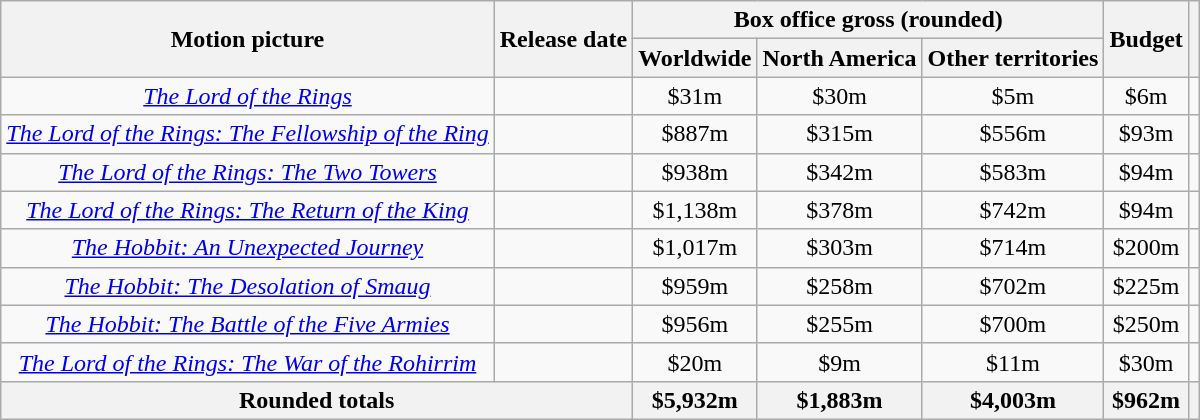<table class="wikitable sortable">
<tr>
<th class="unsortable" rowspan="2">Motion picture</th>
<th rowspan="2">Release date</th>
<th class="unsortable" colspan="3">Box office gross (rounded)</th>
<th rowspan="2">Budget</th>
<th class="unsortable" rowspan="2"></th>
</tr>
<tr>
<th class="sortable">Worldwide</th>
<th class="sortable">North America</th>
<th class="sortable">Other territories</th>
</tr>
<tr>
<td style="text-align:center;"><em><a href='#'>The Lord of the Rings</a></em></td>
<td style="text-align:center;"></td>
<td style="text-align:center;">$31m</td>
<td style="text-align:center;">$30m</td>
<td style="text-align:center;">$5m</td>
<td style="text-align:center;">$6m</td>
<td style="text-align:center;"></td>
</tr>
<tr>
<td style="text-align:center;"><em><a href='#'>The Lord of the Rings: The Fellowship of the Ring</a></em></td>
<td style="text-align:center;"></td>
<td style="text-align:center;">$887m</td>
<td style="text-align:center;">$315m</td>
<td style="text-align:center;">$556m</td>
<td style="text-align:center;">$93m</td>
<td style="text-align:center;"></td>
</tr>
<tr>
<td style="text-align:center;"><em><a href='#'>The Lord of the Rings: The Two Towers</a></em></td>
<td style="text-align:center;"></td>
<td style="text-align:center;">$938m</td>
<td style="text-align:center;">$342m</td>
<td style="text-align:center;">$583m</td>
<td style="text-align:center;">$94m</td>
<td style="text-align:center;"></td>
</tr>
<tr>
<td style="text-align:center;"><em><a href='#'>The Lord of the Rings: The Return of the King</a></em></td>
<td style="text-align:center;"></td>
<td style="text-align:center;">$1,138m</td>
<td style="text-align:center;">$378m</td>
<td style="text-align:center;">$742m</td>
<td style="text-align:center;">$94m</td>
<td style="text-align:center;"></td>
</tr>
<tr>
<td style="text-align:center;"><em><a href='#'>The Hobbit: An Unexpected Journey</a></em></td>
<td style="text-align:center;"></td>
<td style="text-align:center;">$1,017m</td>
<td style="text-align:center;">$303m</td>
<td style="text-align:center;">$714m</td>
<td style="text-align:center;">$200m</td>
<td style="text-align:center;"></td>
</tr>
<tr>
<td style="text-align:center;"><em><a href='#'>The Hobbit: The Desolation of Smaug</a></em></td>
<td style="text-align:center;"></td>
<td style="text-align:center;">$959m</td>
<td style="text-align:center;">$258m</td>
<td style="text-align:center;">$702m</td>
<td style="text-align:center;">$225m</td>
<td style="text-align:center;"></td>
</tr>
<tr>
<td style="text-align:center;"><em><a href='#'>The Hobbit: The Battle of the Five Armies</a></em></td>
<td style="text-align:center;"></td>
<td style="text-align:center;">$956m</td>
<td style="text-align:center;">$255m</td>
<td style="text-align:center;">$700m</td>
<td style="text-align:center;">$250m</td>
<td style="text-align:center;"></td>
</tr>
<tr>
<td style="text-align:center;"><em><a href='#'>The Lord of the Rings: The War of the Rohirrim</a></em></td>
<td style="text-align:center;"></td>
<td style="text-align:center;">$20m</td>
<td style="text-align:center;">$9m</td>
<td style="text-align:center;">$11m</td>
<td style="text-align:center;">$30m</td>
<td style="text-align:center;"></td>
</tr>
<tr>
<th colspan="2">Rounded totals</th>
<th>$5,932m</th>
<th>$1,883m</th>
<th>$4,003m</th>
<th>$962m</th>
<th></th>
</tr>
</table>
